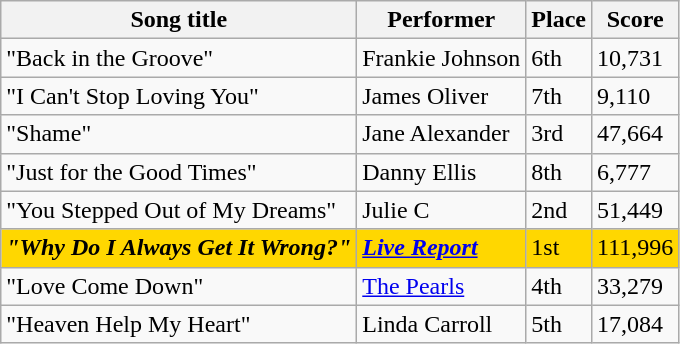<table class="sortable wikitable">
<tr>
<th>Song title</th>
<th>Performer</th>
<th>Place</th>
<th>Score</th>
</tr>
<tr>
<td>"Back in the Groove"</td>
<td>Frankie Johnson</td>
<td>6th</td>
<td>10,731</td>
</tr>
<tr>
<td>"I Can't Stop Loving You"</td>
<td>James Oliver</td>
<td>7th</td>
<td>9,110</td>
</tr>
<tr>
<td>"Shame"</td>
<td>Jane Alexander</td>
<td>3rd</td>
<td>47,664</td>
</tr>
<tr>
<td>"Just for the Good Times"</td>
<td>Danny Ellis</td>
<td>8th</td>
<td>6,777</td>
</tr>
<tr>
<td>"You Stepped Out of My Dreams"</td>
<td>Julie C</td>
<td>2nd</td>
<td>51,449</td>
</tr>
<tr style="background:gold;">
<td><strong><em>"Why Do I Always Get It Wrong?"</em></strong></td>
<td><strong><em><a href='#'>Live Report</a></em></strong></td>
<td>1st</td>
<td>111,996</td>
</tr>
<tr>
<td>"Love Come Down"</td>
<td><a href='#'>The Pearls</a></td>
<td>4th</td>
<td>33,279</td>
</tr>
<tr>
<td>"Heaven Help My Heart"</td>
<td>Linda Carroll</td>
<td>5th</td>
<td>17,084</td>
</tr>
</table>
